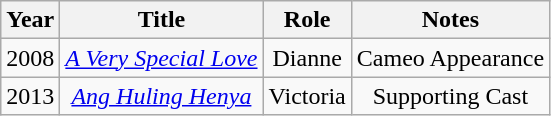<table class="wikitable" style="text-align:center;">
<tr>
<th>Year</th>
<th>Title</th>
<th>Role</th>
<th>Notes</th>
</tr>
<tr>
<td>2008</td>
<td><em><a href='#'>A Very Special Love</a></em></td>
<td>Dianne</td>
<td>Cameo Appearance</td>
</tr>
<tr>
<td>2013</td>
<td><em><a href='#'>Ang Huling Henya</a></em></td>
<td>Victoria</td>
<td>Supporting Cast</td>
</tr>
</table>
